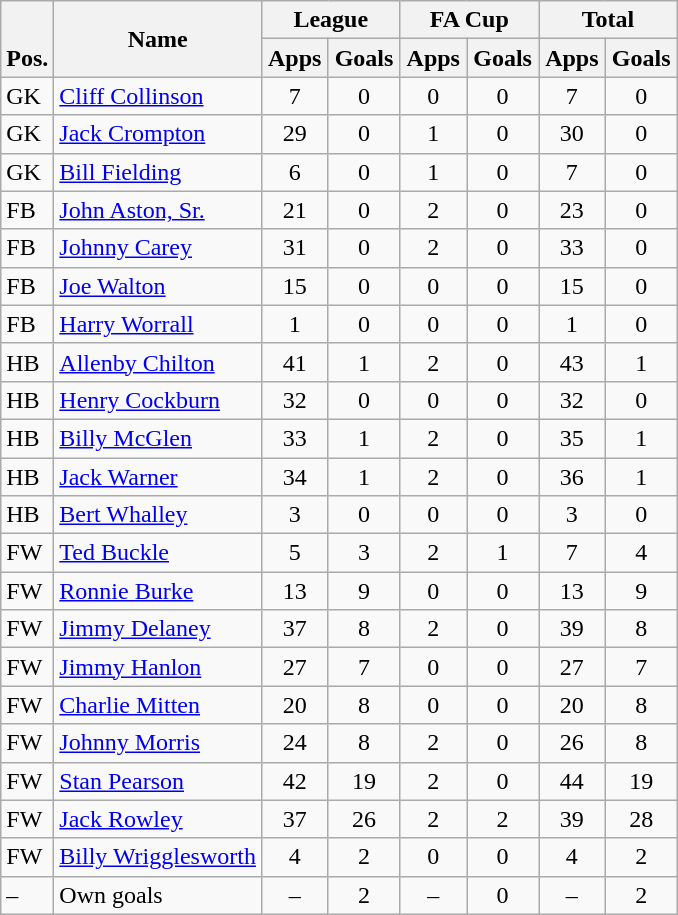<table class="wikitable" style="text-align:center">
<tr>
<th rowspan="2" valign="bottom">Pos.</th>
<th rowspan="2">Name</th>
<th colspan="2" width="85">League</th>
<th colspan="2" width="85">FA Cup</th>
<th colspan="2" width="85">Total</th>
</tr>
<tr>
<th>Apps</th>
<th>Goals</th>
<th>Apps</th>
<th>Goals</th>
<th>Apps</th>
<th>Goals</th>
</tr>
<tr>
<td align="left">GK</td>
<td align="left"> <a href='#'>Cliff Collinson</a></td>
<td>7</td>
<td>0</td>
<td>0</td>
<td>0</td>
<td>7</td>
<td>0</td>
</tr>
<tr>
<td align="left">GK</td>
<td align="left"> <a href='#'>Jack Crompton</a></td>
<td>29</td>
<td>0</td>
<td>1</td>
<td>0</td>
<td>30</td>
<td>0</td>
</tr>
<tr>
<td align="left">GK</td>
<td align="left"> <a href='#'>Bill Fielding</a></td>
<td>6</td>
<td>0</td>
<td>1</td>
<td>0</td>
<td>7</td>
<td>0</td>
</tr>
<tr>
<td align="left">FB</td>
<td align="left"> <a href='#'>John Aston, Sr.</a></td>
<td>21</td>
<td>0</td>
<td>2</td>
<td>0</td>
<td>23</td>
<td>0</td>
</tr>
<tr>
<td align="left">FB</td>
<td align="left"> <a href='#'>Johnny Carey</a></td>
<td>31</td>
<td>0</td>
<td>2</td>
<td>0</td>
<td>33</td>
<td>0</td>
</tr>
<tr>
<td align="left">FB</td>
<td align="left"> <a href='#'>Joe Walton</a></td>
<td>15</td>
<td>0</td>
<td>0</td>
<td>0</td>
<td>15</td>
<td>0</td>
</tr>
<tr>
<td align="left">FB</td>
<td align="left"> <a href='#'>Harry Worrall</a></td>
<td>1</td>
<td>0</td>
<td>0</td>
<td>0</td>
<td>1</td>
<td>0</td>
</tr>
<tr>
<td align="left">HB</td>
<td align="left"> <a href='#'>Allenby Chilton</a></td>
<td>41</td>
<td>1</td>
<td>2</td>
<td>0</td>
<td>43</td>
<td>1</td>
</tr>
<tr>
<td align="left">HB</td>
<td align="left"> <a href='#'>Henry Cockburn</a></td>
<td>32</td>
<td>0</td>
<td>0</td>
<td>0</td>
<td>32</td>
<td>0</td>
</tr>
<tr>
<td align="left">HB</td>
<td align="left"> <a href='#'>Billy McGlen</a></td>
<td>33</td>
<td>1</td>
<td>2</td>
<td>0</td>
<td>35</td>
<td>1</td>
</tr>
<tr>
<td align="left">HB</td>
<td align="left"> <a href='#'>Jack Warner</a></td>
<td>34</td>
<td>1</td>
<td>2</td>
<td>0</td>
<td>36</td>
<td>1</td>
</tr>
<tr>
<td align="left">HB</td>
<td align="left"> <a href='#'>Bert Whalley</a></td>
<td>3</td>
<td>0</td>
<td>0</td>
<td>0</td>
<td>3</td>
<td>0</td>
</tr>
<tr>
<td align="left">FW</td>
<td align="left"> <a href='#'>Ted Buckle</a></td>
<td>5</td>
<td>3</td>
<td>2</td>
<td>1</td>
<td>7</td>
<td>4</td>
</tr>
<tr>
<td align="left">FW</td>
<td align="left"> <a href='#'>Ronnie Burke</a></td>
<td>13</td>
<td>9</td>
<td>0</td>
<td>0</td>
<td>13</td>
<td>9</td>
</tr>
<tr>
<td align="left">FW</td>
<td align="left"> <a href='#'>Jimmy Delaney</a></td>
<td>37</td>
<td>8</td>
<td>2</td>
<td>0</td>
<td>39</td>
<td>8</td>
</tr>
<tr>
<td align="left">FW</td>
<td align="left"> <a href='#'>Jimmy Hanlon</a></td>
<td>27</td>
<td>7</td>
<td>0</td>
<td>0</td>
<td>27</td>
<td>7</td>
</tr>
<tr>
<td align="left">FW</td>
<td align="left"> <a href='#'>Charlie Mitten</a></td>
<td>20</td>
<td>8</td>
<td>0</td>
<td>0</td>
<td>20</td>
<td>8</td>
</tr>
<tr>
<td align="left">FW</td>
<td align="left"> <a href='#'>Johnny Morris</a></td>
<td>24</td>
<td>8</td>
<td>2</td>
<td>0</td>
<td>26</td>
<td>8</td>
</tr>
<tr>
<td align="left">FW</td>
<td align="left"> <a href='#'>Stan Pearson</a></td>
<td>42</td>
<td>19</td>
<td>2</td>
<td>0</td>
<td>44</td>
<td>19</td>
</tr>
<tr>
<td align="left">FW</td>
<td align="left"> <a href='#'>Jack Rowley</a></td>
<td>37</td>
<td>26</td>
<td>2</td>
<td>2</td>
<td>39</td>
<td>28</td>
</tr>
<tr>
<td align="left">FW</td>
<td align="left"> <a href='#'>Billy Wrigglesworth</a></td>
<td>4</td>
<td>2</td>
<td>0</td>
<td>0</td>
<td>4</td>
<td>2</td>
</tr>
<tr>
<td align="left">–</td>
<td align="left">Own goals</td>
<td>–</td>
<td>2</td>
<td>–</td>
<td>0</td>
<td>–</td>
<td>2</td>
</tr>
</table>
